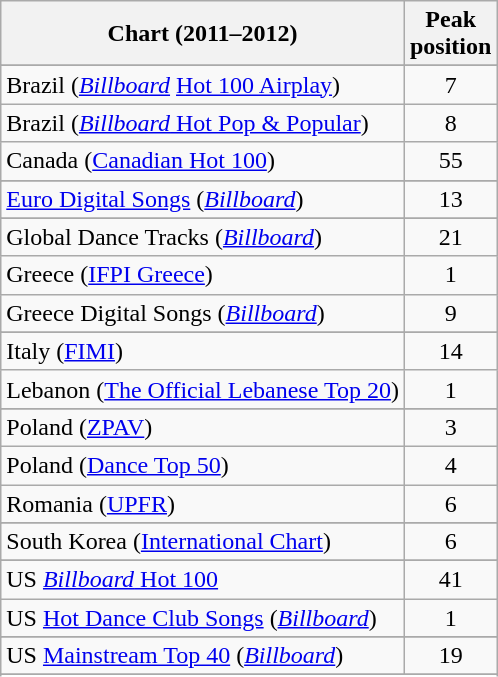<table class="wikitable sortable">
<tr>
<th scope="col">Chart (2011–2012)</th>
<th scope="col">Peak<br>position</th>
</tr>
<tr>
</tr>
<tr>
</tr>
<tr>
</tr>
<tr>
</tr>
<tr>
<td>Brazil (<em><a href='#'>Billboard</a></em> <a href='#'>Hot 100 Airplay</a>)</td>
<td style="text-align:center;">7</td>
</tr>
<tr>
<td>Brazil (<a href='#'><em>Billboard</em> Hot Pop & Popular</a>)</td>
<td style="text-align:center;">8</td>
</tr>
<tr>
<td>Canada (<a href='#'>Canadian Hot 100</a>)</td>
<td style="text-align:center;">55</td>
</tr>
<tr>
</tr>
<tr>
</tr>
<tr>
</tr>
<tr>
</tr>
<tr>
</tr>
<tr>
<td><a href='#'>Euro Digital Songs</a> (<em><a href='#'>Billboard</a></em>)</td>
<td align="center">13</td>
</tr>
<tr>
</tr>
<tr>
</tr>
<tr>
</tr>
<tr>
<td>Global Dance Tracks (<em><a href='#'>Billboard</a></em>)</td>
<td style="text-align:center;">21</td>
</tr>
<tr>
<td>Greece (<a href='#'>IFPI Greece</a>)</td>
<td style="text-align:center;">1</td>
</tr>
<tr>
<td>Greece Digital Songs (<em><a href='#'>Billboard</a></em>)</td>
<td align="center">9</td>
</tr>
<tr>
</tr>
<tr>
<td>Italy (<a href='#'>FIMI</a>)</td>
<td style="text-align:center;">14</td>
</tr>
<tr>
<td>Lebanon (<a href='#'>The Official Lebanese Top 20</a>)</td>
<td style="text-align:center;">1</td>
</tr>
<tr>
</tr>
<tr>
</tr>
<tr>
</tr>
<tr>
<td>Poland (<a href='#'>ZPAV</a>)</td>
<td style="text-align:center;">3</td>
</tr>
<tr>
<td>Poland (<a href='#'>Dance Top 50</a>)</td>
<td align="center">4</td>
</tr>
<tr>
<td>Romania (<a href='#'>UPFR</a>)</td>
<td style="text-align:center;">6</td>
</tr>
<tr>
</tr>
<tr>
</tr>
<tr>
</tr>
<tr>
<td>South Korea (<a href='#'>International Chart</a>)</td>
<td style="text-align:center;">6</td>
</tr>
<tr>
</tr>
<tr>
</tr>
<tr>
</tr>
<tr>
</tr>
<tr>
</tr>
<tr>
<td>US <a href='#'><em>Billboard</em> Hot 100</a></td>
<td style="text-align:center;">41</td>
</tr>
<tr>
<td>US <a href='#'>Hot Dance Club Songs</a> (<em><a href='#'>Billboard</a></em>)</td>
<td style="text-align:center;">1</td>
</tr>
<tr>
</tr>
<tr>
<td>US <a href='#'>Mainstream Top 40</a> (<em><a href='#'>Billboard</a></em>)</td>
<td style="text-align:center;">19</td>
</tr>
<tr>
</tr>
<tr>
</tr>
</table>
